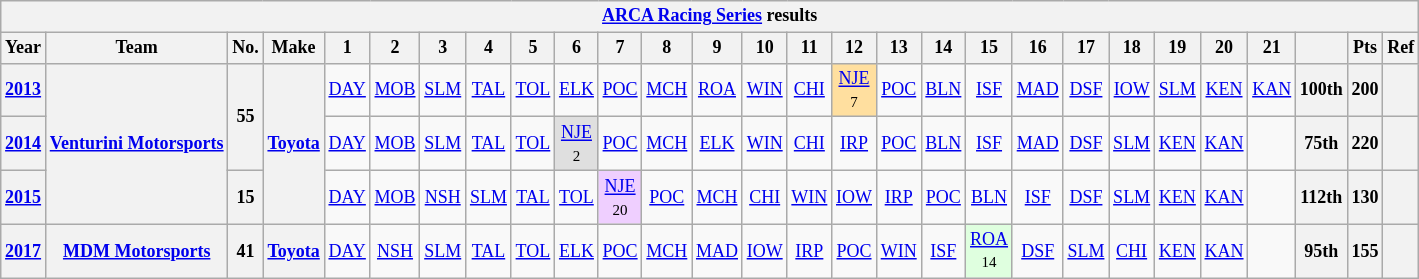<table class="wikitable" style="text-align:center; font-size:75%">
<tr>
<th colspan=45><a href='#'>ARCA Racing Series</a> results</th>
</tr>
<tr>
<th>Year</th>
<th>Team</th>
<th>No.</th>
<th>Make</th>
<th>1</th>
<th>2</th>
<th>3</th>
<th>4</th>
<th>5</th>
<th>6</th>
<th>7</th>
<th>8</th>
<th>9</th>
<th>10</th>
<th>11</th>
<th>12</th>
<th>13</th>
<th>14</th>
<th>15</th>
<th>16</th>
<th>17</th>
<th>18</th>
<th>19</th>
<th>20</th>
<th>21</th>
<th></th>
<th>Pts</th>
<th>Ref</th>
</tr>
<tr>
<th><a href='#'>2013</a></th>
<th rowspan=3><a href='#'>Venturini Motorsports</a></th>
<th rowspan=2>55</th>
<th rowspan=3><a href='#'>Toyota</a></th>
<td><a href='#'>DAY</a></td>
<td><a href='#'>MOB</a></td>
<td><a href='#'>SLM</a></td>
<td><a href='#'>TAL</a></td>
<td><a href='#'>TOL</a></td>
<td><a href='#'>ELK</a></td>
<td><a href='#'>POC</a></td>
<td><a href='#'>MCH</a></td>
<td><a href='#'>ROA</a></td>
<td><a href='#'>WIN</a></td>
<td><a href='#'>CHI</a></td>
<td style="background:#FFDF9F;"><a href='#'>NJE</a><br><small>7</small></td>
<td><a href='#'>POC</a></td>
<td><a href='#'>BLN</a></td>
<td><a href='#'>ISF</a></td>
<td><a href='#'>MAD</a></td>
<td><a href='#'>DSF</a></td>
<td><a href='#'>IOW</a></td>
<td><a href='#'>SLM</a></td>
<td><a href='#'>KEN</a></td>
<td><a href='#'>KAN</a></td>
<th>100th</th>
<th>200</th>
<th></th>
</tr>
<tr>
<th><a href='#'>2014</a></th>
<td><a href='#'>DAY</a></td>
<td><a href='#'>MOB</a></td>
<td><a href='#'>SLM</a></td>
<td><a href='#'>TAL</a></td>
<td><a href='#'>TOL</a></td>
<td style="background:#DFDFDF;"><a href='#'>NJE</a><br><small>2</small></td>
<td><a href='#'>POC</a></td>
<td><a href='#'>MCH</a></td>
<td><a href='#'>ELK</a></td>
<td><a href='#'>WIN</a></td>
<td><a href='#'>CHI</a></td>
<td><a href='#'>IRP</a></td>
<td><a href='#'>POC</a></td>
<td><a href='#'>BLN</a></td>
<td><a href='#'>ISF</a></td>
<td><a href='#'>MAD</a></td>
<td><a href='#'>DSF</a></td>
<td><a href='#'>SLM</a></td>
<td><a href='#'>KEN</a></td>
<td><a href='#'>KAN</a></td>
<td></td>
<th>75th</th>
<th>220</th>
<th></th>
</tr>
<tr>
<th><a href='#'>2015</a></th>
<th>15</th>
<td><a href='#'>DAY</a></td>
<td><a href='#'>MOB</a></td>
<td><a href='#'>NSH</a></td>
<td><a href='#'>SLM</a></td>
<td><a href='#'>TAL</a></td>
<td><a href='#'>TOL</a></td>
<td style="background:#EFCFFF;"><a href='#'>NJE</a><br><small>20</small></td>
<td><a href='#'>POC</a></td>
<td><a href='#'>MCH</a></td>
<td><a href='#'>CHI</a></td>
<td><a href='#'>WIN</a></td>
<td><a href='#'>IOW</a></td>
<td><a href='#'>IRP</a></td>
<td><a href='#'>POC</a></td>
<td><a href='#'>BLN</a></td>
<td><a href='#'>ISF</a></td>
<td><a href='#'>DSF</a></td>
<td><a href='#'>SLM</a></td>
<td><a href='#'>KEN</a></td>
<td><a href='#'>KAN</a></td>
<td></td>
<th>112th</th>
<th>130</th>
<th></th>
</tr>
<tr>
<th><a href='#'>2017</a></th>
<th><a href='#'>MDM Motorsports</a></th>
<th>41</th>
<th><a href='#'>Toyota</a></th>
<td><a href='#'>DAY</a></td>
<td><a href='#'>NSH</a></td>
<td><a href='#'>SLM</a></td>
<td><a href='#'>TAL</a></td>
<td><a href='#'>TOL</a></td>
<td><a href='#'>ELK</a></td>
<td><a href='#'>POC</a></td>
<td><a href='#'>MCH</a></td>
<td><a href='#'>MAD</a></td>
<td><a href='#'>IOW</a></td>
<td><a href='#'>IRP</a></td>
<td><a href='#'>POC</a></td>
<td><a href='#'>WIN</a></td>
<td><a href='#'>ISF</a></td>
<td style="background:#DFFFDF;"><a href='#'>ROA</a><br><small>14</small></td>
<td><a href='#'>DSF</a></td>
<td><a href='#'>SLM</a></td>
<td><a href='#'>CHI</a></td>
<td><a href='#'>KEN</a></td>
<td><a href='#'>KAN</a></td>
<td></td>
<th>95th</th>
<th>155</th>
<th></th>
</tr>
</table>
